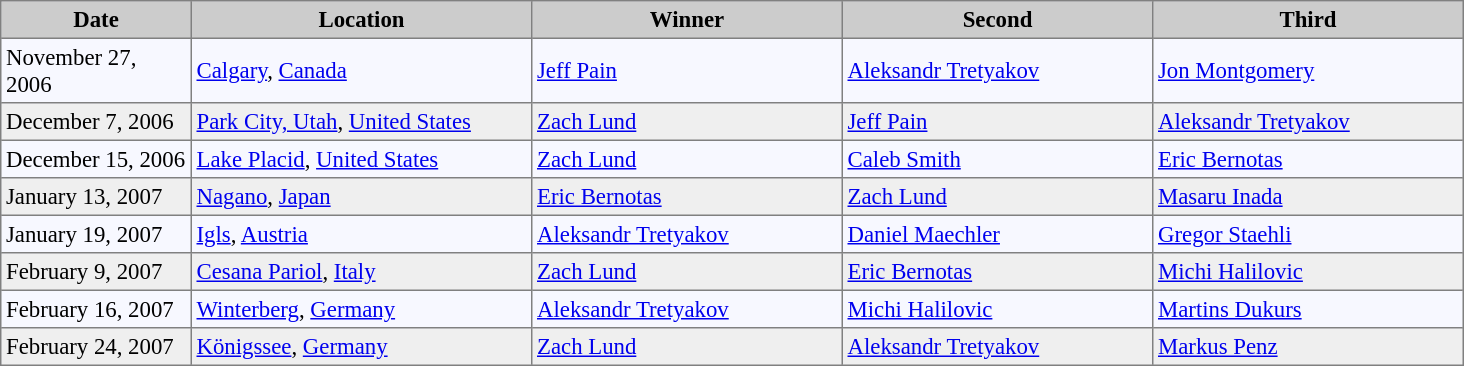<table bgcolor="#f7f8ff" cellpadding="3" cellspacing="0" border="1" style="font-size: 95%; border: gray solid 1px; border-collapse: collapse;">
<tr bgcolor="#CCCCCC">
<td align="center" width="120"><strong>Date</strong></td>
<td align="center" width="220"><strong>Location</strong></td>
<td align="center" width="200"><strong>Winner</strong></td>
<td align="center" width="200"><strong>Second</strong></td>
<td align="center" width="200"><strong>Third</strong></td>
</tr>
<tr align="left">
<td>November 27, 2006</td>
<td> <a href='#'>Calgary</a>, <a href='#'>Canada</a></td>
<td> <a href='#'>Jeff Pain</a></td>
<td> <a href='#'>Aleksandr Tretyakov</a></td>
<td> <a href='#'>Jon Montgomery</a></td>
</tr>
<tr bgcolor="#EFEFEF" align="left">
<td>December 7, 2006</td>
<td> <a href='#'>Park City, Utah</a>, <a href='#'>United States</a></td>
<td> <a href='#'>Zach Lund</a></td>
<td> <a href='#'>Jeff Pain</a></td>
<td> <a href='#'>Aleksandr Tretyakov</a></td>
</tr>
<tr align="left">
<td>December 15, 2006</td>
<td> <a href='#'>Lake Placid</a>, <a href='#'>United States</a></td>
<td> <a href='#'>Zach Lund</a></td>
<td> <a href='#'>Caleb Smith</a></td>
<td> <a href='#'>Eric Bernotas</a></td>
</tr>
<tr bgcolor="#EFEFEF" align="left">
<td>January 13, 2007</td>
<td> <a href='#'>Nagano</a>, <a href='#'>Japan</a></td>
<td> <a href='#'>Eric Bernotas</a></td>
<td> <a href='#'>Zach Lund</a></td>
<td> <a href='#'>Masaru Inada</a></td>
</tr>
<tr align="left">
<td>January 19, 2007</td>
<td> <a href='#'>Igls</a>, <a href='#'>Austria</a></td>
<td> <a href='#'>Aleksandr Tretyakov</a></td>
<td> <a href='#'>Daniel Maechler</a></td>
<td> <a href='#'>Gregor Staehli</a></td>
</tr>
<tr bgcolor="#EFEFEF" align="left">
<td>February 9, 2007</td>
<td> <a href='#'>Cesana Pariol</a>, <a href='#'>Italy</a></td>
<td> <a href='#'>Zach Lund</a></td>
<td> <a href='#'>Eric Bernotas</a></td>
<td> <a href='#'>Michi Halilovic</a></td>
</tr>
<tr align="left">
<td>February 16, 2007</td>
<td> <a href='#'>Winterberg</a>, <a href='#'>Germany</a></td>
<td> <a href='#'>Aleksandr Tretyakov</a></td>
<td> <a href='#'>Michi Halilovic</a></td>
<td> <a href='#'>Martins Dukurs</a></td>
</tr>
<tr bgcolor="#EFEFEF" align="left">
<td>February 24, 2007</td>
<td> <a href='#'>Königssee</a>, <a href='#'>Germany</a></td>
<td> <a href='#'>Zach Lund</a></td>
<td> <a href='#'>Aleksandr Tretyakov</a></td>
<td> <a href='#'>Markus Penz</a></td>
</tr>
</table>
